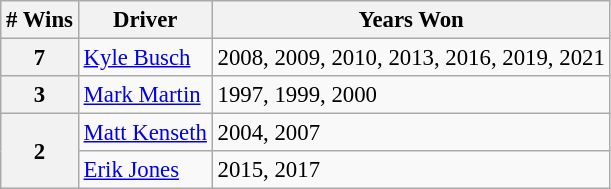<table class="wikitable" style="font-size: 95%;">
<tr>
<th># Wins</th>
<th>Driver</th>
<th>Years Won</th>
</tr>
<tr>
<th>7</th>
<td><a href='#'>Kyle Busch</a></td>
<td>2008, 2009, 2010, 2013, 2016, 2019, 2021</td>
</tr>
<tr>
<th>3</th>
<td><a href='#'>Mark Martin</a></td>
<td>1997, 1999, 2000</td>
</tr>
<tr>
<th rowspan="2">2</th>
<td><a href='#'>Matt Kenseth</a></td>
<td>2004, 2007</td>
</tr>
<tr>
<td><a href='#'>Erik Jones</a></td>
<td>2015, 2017</td>
</tr>
</table>
